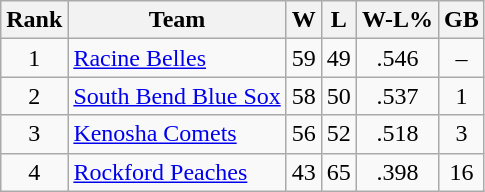<table class="wikitable">
<tr>
<th>Rank</th>
<th>Team</th>
<th>W</th>
<th>L</th>
<th>W-L%</th>
<th>GB</th>
</tr>
<tr align=center>
<td>1</td>
<td align=left><a href='#'>Racine Belles</a></td>
<td>59</td>
<td>49</td>
<td>.546</td>
<td>–</td>
</tr>
<tr align=center>
<td>2</td>
<td align=left><a href='#'>South Bend Blue Sox</a></td>
<td>58</td>
<td>50</td>
<td>.537</td>
<td>1</td>
</tr>
<tr align=center>
<td>3</td>
<td align=left><a href='#'>Kenosha Comets</a></td>
<td>56</td>
<td>52</td>
<td>.518</td>
<td>3</td>
</tr>
<tr align=center>
<td>4</td>
<td align=left><a href='#'>Rockford Peaches</a></td>
<td>43</td>
<td>65</td>
<td>.398</td>
<td>16</td>
</tr>
</table>
